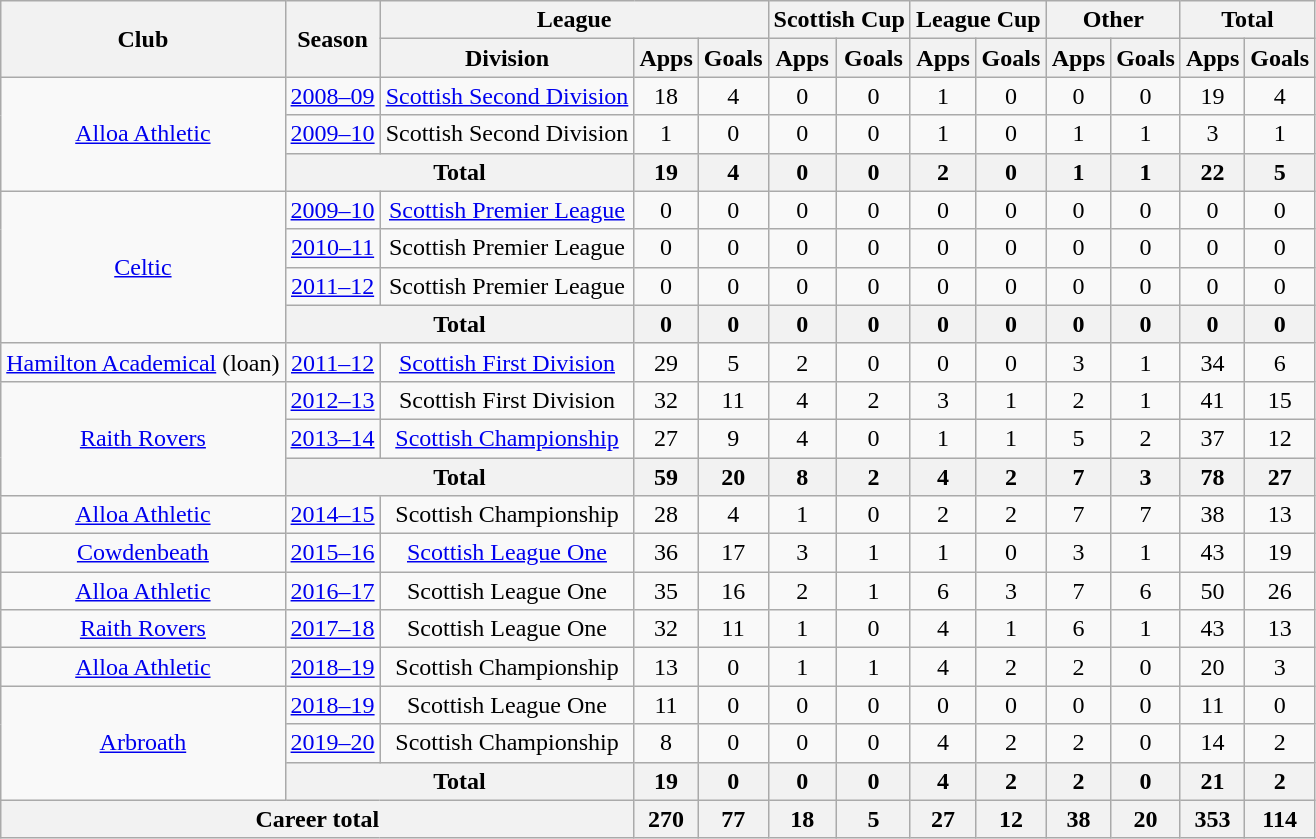<table class="wikitable" style="text-align: center;">
<tr>
<th rowspan="2">Club</th>
<th rowspan="2">Season</th>
<th colspan="3">League</th>
<th colspan="2">Scottish Cup</th>
<th colspan="2">League Cup</th>
<th colspan="2">Other</th>
<th colspan="2">Total</th>
</tr>
<tr>
<th>Division</th>
<th>Apps</th>
<th>Goals</th>
<th>Apps</th>
<th>Goals</th>
<th>Apps</th>
<th>Goals</th>
<th>Apps</th>
<th>Goals</th>
<th>Apps</th>
<th>Goals</th>
</tr>
<tr>
<td rowspan="3"><a href='#'>Alloa Athletic</a></td>
<td><a href='#'>2008–09</a></td>
<td><a href='#'>Scottish Second Division</a></td>
<td>18</td>
<td>4</td>
<td>0</td>
<td>0</td>
<td>1</td>
<td>0</td>
<td>0</td>
<td>0</td>
<td>19</td>
<td>4</td>
</tr>
<tr>
<td><a href='#'>2009–10</a></td>
<td>Scottish Second Division</td>
<td>1</td>
<td>0</td>
<td>0</td>
<td>0</td>
<td>1</td>
<td>0</td>
<td>1</td>
<td>1</td>
<td>3</td>
<td>1</td>
</tr>
<tr>
<th colspan=2>Total</th>
<th>19</th>
<th>4</th>
<th>0</th>
<th>0</th>
<th>2</th>
<th>0</th>
<th>1</th>
<th>1</th>
<th>22</th>
<th>5</th>
</tr>
<tr>
<td rowspan="4"><a href='#'>Celtic</a></td>
<td><a href='#'>2009–10</a></td>
<td><a href='#'>Scottish Premier League</a></td>
<td>0</td>
<td>0</td>
<td>0</td>
<td>0</td>
<td>0</td>
<td>0</td>
<td>0</td>
<td>0</td>
<td>0</td>
<td>0</td>
</tr>
<tr>
<td><a href='#'>2010–11</a></td>
<td>Scottish Premier League</td>
<td>0</td>
<td>0</td>
<td>0</td>
<td>0</td>
<td>0</td>
<td>0</td>
<td>0</td>
<td>0</td>
<td>0</td>
<td>0</td>
</tr>
<tr>
<td><a href='#'>2011–12</a></td>
<td>Scottish Premier League</td>
<td>0</td>
<td>0</td>
<td>0</td>
<td>0</td>
<td>0</td>
<td>0</td>
<td>0</td>
<td>0</td>
<td>0</td>
<td>0</td>
</tr>
<tr>
<th colspan=2>Total</th>
<th>0</th>
<th>0</th>
<th>0</th>
<th>0</th>
<th>0</th>
<th>0</th>
<th>0</th>
<th>0</th>
<th>0</th>
<th>0</th>
</tr>
<tr>
<td><a href='#'>Hamilton Academical</a> (loan)</td>
<td><a href='#'>2011–12</a></td>
<td><a href='#'>Scottish First Division</a></td>
<td>29</td>
<td>5</td>
<td>2</td>
<td>0</td>
<td>0</td>
<td>0</td>
<td>3</td>
<td>1</td>
<td>34</td>
<td>6</td>
</tr>
<tr>
<td rowspan="3"><a href='#'>Raith Rovers</a></td>
<td><a href='#'>2012–13</a></td>
<td>Scottish First Division</td>
<td>32</td>
<td>11</td>
<td>4</td>
<td>2</td>
<td>3</td>
<td>1</td>
<td>2</td>
<td>1</td>
<td>41</td>
<td>15</td>
</tr>
<tr>
<td><a href='#'>2013–14</a></td>
<td><a href='#'>Scottish Championship</a></td>
<td>27</td>
<td>9</td>
<td>4</td>
<td>0</td>
<td>1</td>
<td>1</td>
<td>5</td>
<td>2</td>
<td>37</td>
<td>12</td>
</tr>
<tr>
<th colspan=2>Total</th>
<th>59</th>
<th>20</th>
<th>8</th>
<th>2</th>
<th>4</th>
<th>2</th>
<th>7</th>
<th>3</th>
<th>78</th>
<th>27</th>
</tr>
<tr>
<td><a href='#'>Alloa Athletic</a></td>
<td><a href='#'>2014–15</a></td>
<td>Scottish Championship</td>
<td>28</td>
<td>4</td>
<td>1</td>
<td>0</td>
<td>2</td>
<td>2</td>
<td>7</td>
<td>7</td>
<td>38</td>
<td>13</td>
</tr>
<tr>
<td><a href='#'>Cowdenbeath</a></td>
<td><a href='#'>2015–16</a></td>
<td><a href='#'>Scottish League One</a></td>
<td>36</td>
<td>17</td>
<td>3</td>
<td>1</td>
<td>1</td>
<td>0</td>
<td>3</td>
<td>1</td>
<td>43</td>
<td>19</td>
</tr>
<tr>
<td><a href='#'>Alloa Athletic</a></td>
<td><a href='#'>2016–17</a></td>
<td>Scottish League One</td>
<td>35</td>
<td>16</td>
<td>2</td>
<td>1</td>
<td>6</td>
<td>3</td>
<td>7</td>
<td>6</td>
<td>50</td>
<td>26</td>
</tr>
<tr>
<td><a href='#'>Raith Rovers</a></td>
<td><a href='#'>2017–18</a></td>
<td>Scottish League One</td>
<td>32</td>
<td>11</td>
<td>1</td>
<td>0</td>
<td>4</td>
<td>1</td>
<td>6</td>
<td>1</td>
<td>43</td>
<td>13</td>
</tr>
<tr>
<td><a href='#'>Alloa Athletic</a></td>
<td><a href='#'>2018–19</a></td>
<td>Scottish Championship</td>
<td>13</td>
<td>0</td>
<td>1</td>
<td>1</td>
<td>4</td>
<td>2</td>
<td>2</td>
<td>0</td>
<td>20</td>
<td>3</td>
</tr>
<tr>
<td rowspan=3><a href='#'>Arbroath</a></td>
<td><a href='#'>2018–19</a></td>
<td>Scottish League One</td>
<td>11</td>
<td>0</td>
<td>0</td>
<td>0</td>
<td>0</td>
<td>0</td>
<td>0</td>
<td>0</td>
<td>11</td>
<td>0</td>
</tr>
<tr>
<td><a href='#'>2019–20</a></td>
<td>Scottish Championship</td>
<td>8</td>
<td>0</td>
<td>0</td>
<td>0</td>
<td>4</td>
<td>2</td>
<td>2</td>
<td>0</td>
<td>14</td>
<td>2</td>
</tr>
<tr>
<th colspan=2>Total</th>
<th>19</th>
<th>0</th>
<th>0</th>
<th>0</th>
<th>4</th>
<th>2</th>
<th>2</th>
<th>0</th>
<th>21</th>
<th>2</th>
</tr>
<tr>
<th colspan="3">Career total</th>
<th>270</th>
<th>77</th>
<th>18</th>
<th>5</th>
<th>27</th>
<th>12</th>
<th>38</th>
<th>20</th>
<th>353</th>
<th>114</th>
</tr>
</table>
